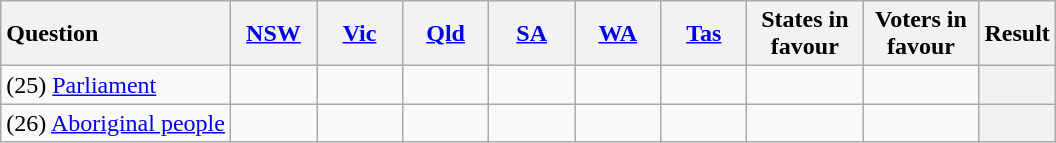<table class="wikitable">
<tr>
<th style="text-align:left;">Question</th>
<th style="width:50px" align=center><a href='#'>NSW</a></th>
<th style="width:50px" align=center><a href='#'>Vic</a></th>
<th style="width:50px" align=center><a href='#'>Qld</a></th>
<th style="width:50px" align=center><a href='#'>SA</a></th>
<th style="width:50px" align=center><a href='#'>WA</a></th>
<th style="width:50px" align=center><a href='#'>Tas</a></th>
<th style="width:70px" align=center>States in favour</th>
<th style="width:70px" align=center>Voters in favour</th>
<th>Result</th>
</tr>
<tr ---->
<td>(25) <a href='#'>Parliament</a></td>
<td></td>
<td></td>
<td></td>
<td></td>
<td></td>
<td></td>
<td></td>
<td></td>
<th></th>
</tr>
<tr ---->
<td>(26) <a href='#'>Aboriginal people</a></td>
<td></td>
<td></td>
<td></td>
<td></td>
<td></td>
<td></td>
<td></td>
<td></td>
<th></th>
</tr>
</table>
